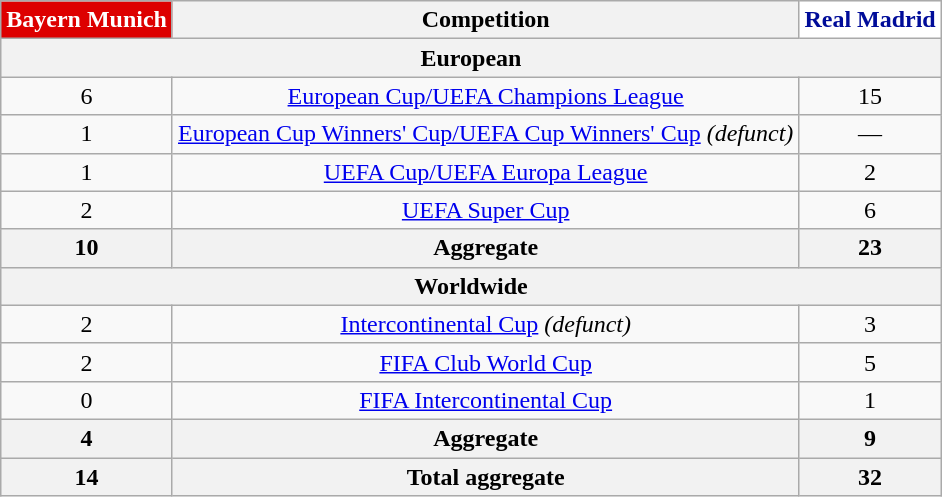<table class="wikitable sortable"  style="width:auto; margin:auto;">
<tr>
<th style="color:#ffffff; background-color:#dd0000;">Bayern Munich</th>
<th>Competition</th>
<th style="color:#000c99; background-color:#fff;">Real Madrid</th>
</tr>
<tr style="text-align:center;">
<th colspan="4">European</th>
</tr>
<tr style="text-align:center;">
<td>6</td>
<td><a href='#'>European Cup/UEFA Champions League</a></td>
<td>15</td>
</tr>
<tr style="text-align:center;">
<td>1</td>
<td><a href='#'>European Cup Winners' Cup/UEFA Cup Winners' Cup</a> <em>(defunct)</em></td>
<td>—</td>
</tr>
<tr style="text-align:center;">
<td>1</td>
<td><a href='#'>UEFA Cup/UEFA Europa League</a></td>
<td>2</td>
</tr>
<tr style="text-align:center;">
<td>2</td>
<td><a href='#'>UEFA Super Cup</a></td>
<td>6</td>
</tr>
<tr align="center">
<th>10</th>
<th>Aggregate</th>
<th>23</th>
</tr>
<tr style="text-align:center;">
<th colspan="3">Worldwide</th>
</tr>
<tr style="text-align:center;">
<td>2</td>
<td><a href='#'>Intercontinental Cup</a> <em>(defunct)</em></td>
<td>3</td>
</tr>
<tr style="text-align:center;">
<td>2</td>
<td><a href='#'>FIFA Club World Cup</a></td>
<td>5</td>
</tr>
<tr style="text-align:center;">
<td>0</td>
<td><a href='#'>FIFA Intercontinental Cup</a></td>
<td>1</td>
</tr>
<tr align="center">
<th>4</th>
<th>Aggregate</th>
<th>9</th>
</tr>
<tr align="center">
<th>14</th>
<th>Total aggregate</th>
<th>32</th>
</tr>
</table>
